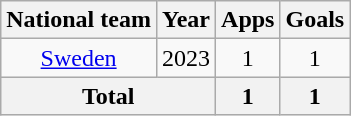<table class="wikitable" style="text-align:center">
<tr>
<th>National team</th>
<th>Year</th>
<th>Apps</th>
<th>Goals</th>
</tr>
<tr>
<td><a href='#'>Sweden</a></td>
<td>2023</td>
<td>1</td>
<td>1</td>
</tr>
<tr>
<th colspan="2">Total</th>
<th>1</th>
<th>1</th>
</tr>
</table>
